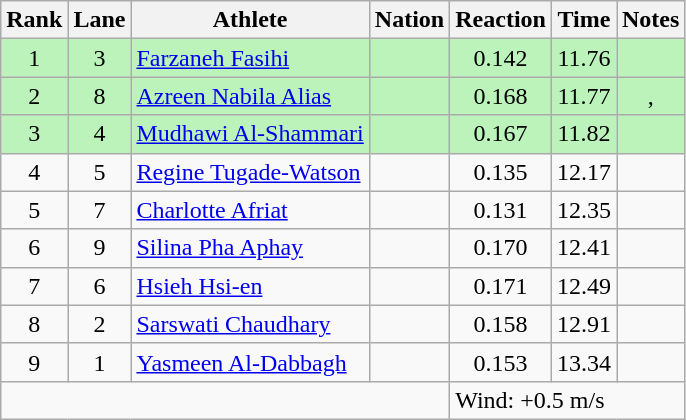<table class="wikitable sortable" style="text-align:center">
<tr>
<th>Rank</th>
<th>Lane</th>
<th>Athlete</th>
<th>Nation</th>
<th>Reaction</th>
<th>Time</th>
<th>Notes</th>
</tr>
<tr bgcolor=bbf3bb>
<td>1</td>
<td>3</td>
<td align="left"><a href='#'>Farzaneh Fasihi</a></td>
<td align="left"></td>
<td>0.142</td>
<td>11.76</td>
<td></td>
</tr>
<tr bgcolor=bbf3bb>
<td>2</td>
<td>8</td>
<td align="left"><a href='#'>Azreen Nabila Alias</a></td>
<td align="left"></td>
<td>0.168</td>
<td>11.77</td>
<td>, </td>
</tr>
<tr bgcolor=bbf3bb>
<td>3</td>
<td>4</td>
<td align="left"><a href='#'>Mudhawi Al-Shammari</a></td>
<td align="left"></td>
<td>0.167</td>
<td>11.82</td>
<td></td>
</tr>
<tr>
<td>4</td>
<td>5</td>
<td align="left"><a href='#'>Regine Tugade-Watson</a></td>
<td align="left"></td>
<td>0.135</td>
<td>12.17</td>
<td></td>
</tr>
<tr>
<td>5</td>
<td>7</td>
<td align="left"><a href='#'>Charlotte Afriat</a></td>
<td align="left"></td>
<td>0.131</td>
<td>12.35</td>
<td></td>
</tr>
<tr>
<td>6</td>
<td>9</td>
<td align="left"><a href='#'>Silina Pha Aphay</a></td>
<td align="left"></td>
<td>0.170</td>
<td>12.41</td>
<td></td>
</tr>
<tr>
<td>7</td>
<td>6</td>
<td align="left"><a href='#'>Hsieh Hsi-en</a></td>
<td align="left"></td>
<td>0.171</td>
<td>12.49</td>
<td></td>
</tr>
<tr>
<td>8</td>
<td>2</td>
<td align="left"><a href='#'>Sarswati Chaudhary</a></td>
<td align="left"></td>
<td>0.158</td>
<td>12.91</td>
<td></td>
</tr>
<tr>
<td>9</td>
<td>1</td>
<td align=left><a href='#'>Yasmeen Al-Dabbagh</a></td>
<td align=left></td>
<td>0.153</td>
<td>13.34</td>
<td></td>
</tr>
<tr class="sortbottom">
<td colspan=4></td>
<td colspan="3" style="text-align:left;">Wind: +0.5 m/s</td>
</tr>
</table>
